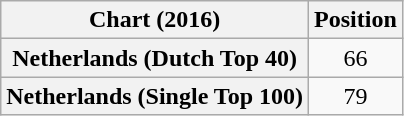<table class="wikitable plainrowheaders" style="text-align:center">
<tr>
<th scope="col">Chart (2016)</th>
<th scope="col">Position</th>
</tr>
<tr>
<th scope="row">Netherlands (Dutch Top 40)</th>
<td>66</td>
</tr>
<tr>
<th scope="row">Netherlands (Single Top 100)</th>
<td>79</td>
</tr>
</table>
